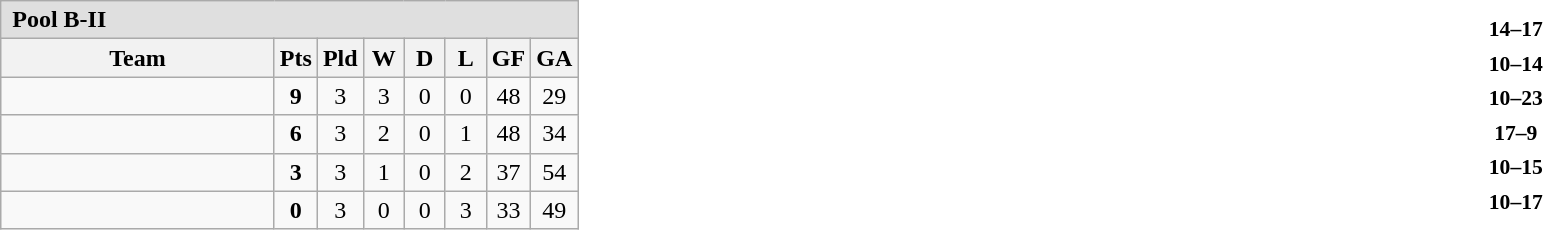<table cellpadding=0 cellspacing=0 width=100%>
<tr>
<td width=55%><br><table class="wikitable" style="text-align: center;">
<tr align=left style="background:#dfdfdf;">
<td colspan=8><strong> Pool B-II</strong></td>
</tr>
<tr>
<th width="175">Team</th>
<th width="20" abbr="Points">Pts</th>
<th width="20" abbr="Played">Pld</th>
<th width="20" abbr="Won">W</th>
<th width="20" abbr="Drawn">D</th>
<th width="20" abbr="Lost">L</th>
<th width="20" abbr="Points for">GF</th>
<th width="20" abbr="Points against">GA</th>
</tr>
<tr>
<td align=left></td>
<td><strong>9</strong></td>
<td>3</td>
<td>3</td>
<td>0</td>
<td>0</td>
<td>48</td>
<td>29</td>
</tr>
<tr>
<td align=left></td>
<td><strong>6</strong></td>
<td>3</td>
<td>2</td>
<td>0</td>
<td>1</td>
<td>48</td>
<td>34</td>
</tr>
<tr>
<td align=left></td>
<td><strong>3</strong></td>
<td>3</td>
<td>1</td>
<td>0</td>
<td>2</td>
<td>37</td>
<td>54</td>
</tr>
<tr>
<td align=left></td>
<td><strong>0</strong></td>
<td>3</td>
<td>0</td>
<td>0</td>
<td>3</td>
<td>33</td>
<td>49</td>
</tr>
</table>
</td>
<td width=40%><br><table cellpadding=2 style=font-size:90% align=center>
<tr>
<td width=40% align=right></td>
<td align=center><strong>14–17</strong></td>
<td></td>
</tr>
<tr>
<td width=40% align=right></td>
<td align=center><strong>10–14</strong></td>
<td></td>
</tr>
<tr>
<td width=40% align=right></td>
<td align=center><strong>10–23</strong></td>
<td></td>
</tr>
<tr>
<td width=40% align=right></td>
<td align=center><strong>17–9</strong></td>
<td></td>
</tr>
<tr>
<td width=40% align=right></td>
<td align=center><strong>10–15</strong></td>
<td></td>
</tr>
<tr>
<td width=40% align=right></td>
<td align=center><strong>10–17</strong></td>
<td></td>
</tr>
</table>
</td>
</tr>
</table>
